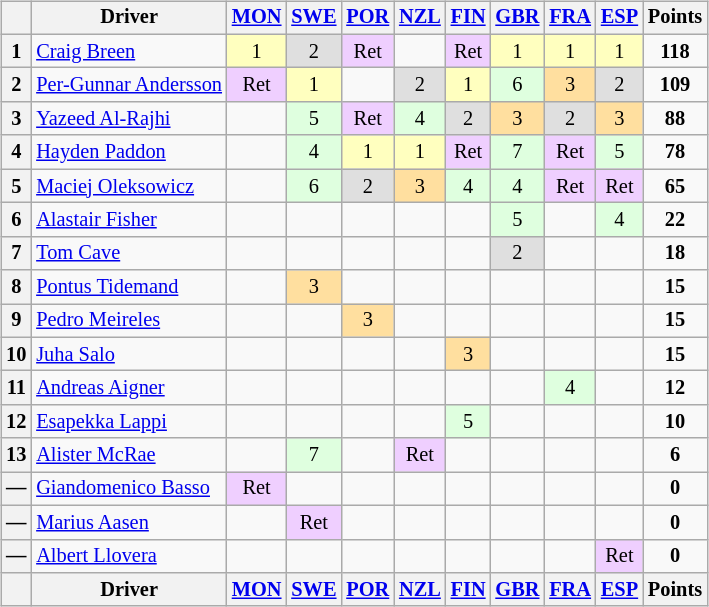<table>
<tr>
<td valign="top"><br><table class="wikitable" style="font-size: 85%; text-align: center;">
<tr valign="top">
<th valign="middle"></th>
<th valign="middle">Driver</th>
<th><a href='#'>MON</a><br></th>
<th><a href='#'>SWE</a><br></th>
<th><a href='#'>POR</a><br></th>
<th><a href='#'>NZL</a><br></th>
<th><a href='#'>FIN</a><br></th>
<th><a href='#'>GBR</a><br></th>
<th><a href='#'>FRA</a><br></th>
<th><a href='#'>ESP</a><br></th>
<th valign="middle">Points</th>
</tr>
<tr>
<th>1</th>
<td align=left> <a href='#'>Craig Breen</a></td>
<td style="background:#ffffbf;">1</td>
<td style="background:#dfdfdf;">2</td>
<td style="background:#efcfff;">Ret</td>
<td></td>
<td style="background:#efcfff;">Ret</td>
<td style="background:#ffffbf;">1</td>
<td style="background:#ffffbf;">1</td>
<td style="background:#ffffbf;">1</td>
<td><strong>118</strong></td>
</tr>
<tr>
<th>2</th>
<td align=left nowrap> <a href='#'>Per-Gunnar Andersson</a></td>
<td style="background:#efcfff;">Ret</td>
<td style="background:#ffffbf;">1</td>
<td></td>
<td style="background:#dfdfdf;">2</td>
<td style="background:#ffffbf;">1</td>
<td style="background:#dfffdf;">6</td>
<td style="background:#ffdf9f;">3</td>
<td style="background:#dfdfdf;">2</td>
<td><strong>109</strong></td>
</tr>
<tr>
<th>3</th>
<td align=left> <a href='#'>Yazeed Al-Rajhi</a></td>
<td></td>
<td style="background:#dfffdf;">5</td>
<td style="background:#efcfff;">Ret</td>
<td style="background:#dfffdf;">4</td>
<td style="background:#dfdfdf;">2</td>
<td style="background:#ffdf9f;">3</td>
<td style="background:#dfdfdf;">2</td>
<td style="background:#ffdf9f;">3</td>
<td><strong>88</strong></td>
</tr>
<tr>
<th>4</th>
<td align=left> <a href='#'>Hayden Paddon</a></td>
<td></td>
<td style="background:#dfffdf;">4</td>
<td style="background:#ffffbf;">1</td>
<td style="background:#ffffbf;">1</td>
<td style="background:#efcfff;">Ret</td>
<td style="background:#dfffdf;">7</td>
<td style="background:#efcfff;">Ret</td>
<td style="background:#dfffdf;">5</td>
<td><strong>78</strong></td>
</tr>
<tr>
<th>5</th>
<td align=left> <a href='#'>Maciej Oleksowicz</a></td>
<td></td>
<td style="background:#dfffdf;">6</td>
<td style="background:#dfdfdf;">2</td>
<td style="background:#ffdf9f;">3</td>
<td style="background:#dfffdf;">4</td>
<td style="background:#dfffdf;">4</td>
<td style="background:#efcfff;">Ret</td>
<td style="background:#efcfff;">Ret</td>
<td><strong>65</strong></td>
</tr>
<tr>
<th>6</th>
<td align=left> <a href='#'>Alastair Fisher</a></td>
<td></td>
<td></td>
<td></td>
<td></td>
<td></td>
<td style="background:#dfffdf;">5</td>
<td></td>
<td style="background:#dfffdf;">4</td>
<td><strong>22</strong></td>
</tr>
<tr>
<th>7</th>
<td align=left> <a href='#'>Tom Cave</a></td>
<td></td>
<td></td>
<td></td>
<td></td>
<td></td>
<td style="background:#dfdfdf;">2</td>
<td></td>
<td></td>
<td><strong>18</strong></td>
</tr>
<tr>
<th>8</th>
<td align=left> <a href='#'>Pontus Tidemand</a></td>
<td></td>
<td style="background:#ffdf9f;">3</td>
<td></td>
<td></td>
<td></td>
<td></td>
<td></td>
<td></td>
<td><strong>15</strong></td>
</tr>
<tr>
<th>9</th>
<td align=left> <a href='#'>Pedro Meireles</a></td>
<td></td>
<td></td>
<td style="background:#ffdf9f;">3</td>
<td></td>
<td></td>
<td></td>
<td></td>
<td></td>
<td><strong>15</strong></td>
</tr>
<tr>
<th>10</th>
<td align=left> <a href='#'>Juha Salo</a></td>
<td></td>
<td></td>
<td></td>
<td></td>
<td style="background:#ffdf9f;">3</td>
<td></td>
<td></td>
<td></td>
<td><strong>15</strong></td>
</tr>
<tr>
<th>11</th>
<td align=left> <a href='#'>Andreas Aigner</a></td>
<td></td>
<td></td>
<td></td>
<td></td>
<td></td>
<td></td>
<td style="background:#dfffdf;">4</td>
<td></td>
<td><strong>12</strong></td>
</tr>
<tr>
<th>12</th>
<td align=left> <a href='#'>Esapekka Lappi</a></td>
<td></td>
<td></td>
<td></td>
<td></td>
<td style="background:#dfffdf;">5</td>
<td></td>
<td></td>
<td></td>
<td><strong>10</strong></td>
</tr>
<tr>
<th>13</th>
<td align=left> <a href='#'>Alister McRae</a></td>
<td></td>
<td style="background:#dfffdf;">7</td>
<td></td>
<td style="background:#efcfff;">Ret</td>
<td></td>
<td></td>
<td></td>
<td></td>
<td><strong>6</strong></td>
</tr>
<tr>
<th>—</th>
<td align=left> <a href='#'>Giandomenico Basso</a></td>
<td style="background:#efcfff;">Ret</td>
<td></td>
<td></td>
<td></td>
<td></td>
<td></td>
<td></td>
<td></td>
<td><strong>0</strong></td>
</tr>
<tr>
<th>—</th>
<td align=left> <a href='#'>Marius Aasen</a></td>
<td></td>
<td style="background:#efcfff;">Ret</td>
<td></td>
<td></td>
<td></td>
<td></td>
<td></td>
<td></td>
<td><strong>0</strong></td>
</tr>
<tr>
<th>—</th>
<td align=left> <a href='#'>Albert Llovera</a></td>
<td></td>
<td></td>
<td></td>
<td></td>
<td></td>
<td></td>
<td></td>
<td style="background:#efcfff;">Ret</td>
<td><strong>0</strong></td>
</tr>
<tr valign="top">
<th valign="middle"></th>
<th valign="middle">Driver</th>
<th><a href='#'>MON</a><br></th>
<th><a href='#'>SWE</a><br></th>
<th><a href='#'>POR</a><br></th>
<th><a href='#'>NZL</a><br></th>
<th><a href='#'>FIN</a><br></th>
<th><a href='#'>GBR</a><br></th>
<th><a href='#'>FRA</a><br></th>
<th><a href='#'>ESP</a><br></th>
<th valign="middle">Points</th>
</tr>
</table>
</td>
<td valign="top"><br></td>
</tr>
</table>
